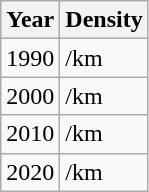<table class="wikitable">
<tr>
<th>Year</th>
<th>Density</th>
</tr>
<tr>
<td>1990</td>
<td>/km</td>
</tr>
<tr>
<td>2000</td>
<td>/km</td>
</tr>
<tr>
<td>2010</td>
<td>/km</td>
</tr>
<tr>
<td>2020</td>
<td>/km</td>
</tr>
</table>
